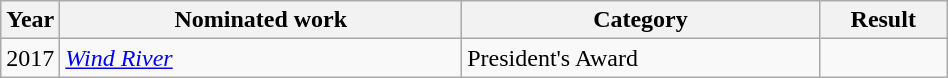<table class="wikitable sortable" width="50%">
<tr>
<th width="1%">Year</th>
<th width="45%">Nominated work</th>
<th width="40%">Category</th>
<th width="14%">Result</th>
</tr>
<tr>
<td>2017</td>
<td><em><a href='#'>Wind River</a></em></td>
<td>President's Award</td>
<td></td>
</tr>
</table>
